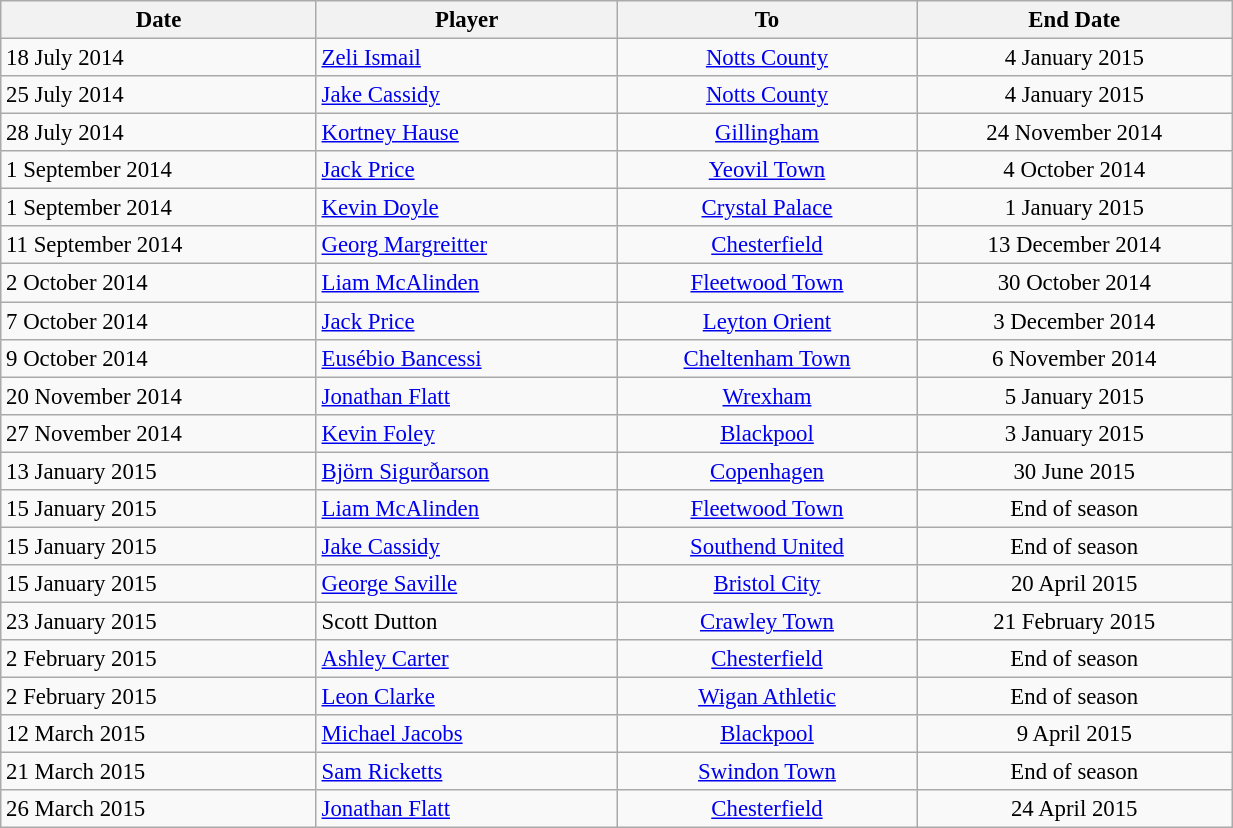<table class="wikitable" style="text-align:center; font-size:95%;width:65%; text-align:left">
<tr>
<th>Date</th>
<th>Player</th>
<th>To</th>
<th>End Date</th>
</tr>
<tr --->
<td>18 July 2014</td>
<td> <a href='#'>Zeli Ismail</a></td>
<td style="text-align:center;"><a href='#'>Notts County</a></td>
<td style="text-align:center;">4 January 2015</td>
</tr>
<tr --->
<td>25 July 2014</td>
<td> <a href='#'>Jake Cassidy</a></td>
<td style="text-align:center;"><a href='#'>Notts County</a></td>
<td style="text-align:center;">4 January 2015</td>
</tr>
<tr --->
<td>28 July 2014</td>
<td> <a href='#'>Kortney Hause</a></td>
<td style="text-align:center;"><a href='#'>Gillingham</a></td>
<td style="text-align:center;">24 November 2014</td>
</tr>
<tr --->
<td>1 September 2014</td>
<td> <a href='#'>Jack Price</a></td>
<td style="text-align:center;"><a href='#'>Yeovil Town</a></td>
<td style="text-align:center;">4 October 2014</td>
</tr>
<tr --->
<td>1 September 2014</td>
<td> <a href='#'>Kevin Doyle</a></td>
<td style="text-align:center;"><a href='#'>Crystal Palace</a></td>
<td style="text-align:center;">1 January 2015</td>
</tr>
<tr>
<td>11 September 2014</td>
<td> <a href='#'>Georg Margreitter</a></td>
<td style="text-align:center;"><a href='#'>Chesterfield</a></td>
<td style="text-align:center;">13 December 2014</td>
</tr>
<tr>
<td>2 October 2014</td>
<td> <a href='#'>Liam McAlinden</a></td>
<td style="text-align:center;"><a href='#'>Fleetwood Town</a></td>
<td style="text-align:center;">30 October 2014</td>
</tr>
<tr>
<td>7 October 2014</td>
<td> <a href='#'>Jack Price</a></td>
<td style="text-align:center;"><a href='#'>Leyton Orient</a></td>
<td style="text-align:center;">3 December 2014</td>
</tr>
<tr>
<td>9 October 2014</td>
<td> <a href='#'>Eusébio Bancessi</a></td>
<td style="text-align:center;"><a href='#'>Cheltenham Town</a></td>
<td style="text-align:center;">6 November 2014</td>
</tr>
<tr>
<td>20 November 2014</td>
<td> <a href='#'>Jonathan Flatt</a></td>
<td style="text-align:center;"> <a href='#'>Wrexham</a></td>
<td style="text-align:center;">5 January 2015</td>
</tr>
<tr>
<td>27 November 2014</td>
<td> <a href='#'>Kevin Foley</a></td>
<td style="text-align:center;"><a href='#'>Blackpool</a></td>
<td style="text-align:center;">3 January 2015</td>
</tr>
<tr>
<td>13 January 2015</td>
<td> <a href='#'>Björn Sigurðarson</a></td>
<td style="text-align:center;"> <a href='#'>Copenhagen</a></td>
<td style="text-align:center;">30 June 2015</td>
</tr>
<tr>
<td>15 January 2015</td>
<td> <a href='#'>Liam McAlinden</a></td>
<td style="text-align:center;"><a href='#'>Fleetwood Town</a></td>
<td style="text-align:center;">End of season</td>
</tr>
<tr --->
<td>15 January 2015</td>
<td> <a href='#'>Jake Cassidy</a></td>
<td style="text-align:center;"><a href='#'>Southend United</a></td>
<td style="text-align:center;">End of season</td>
</tr>
<tr --->
<td>15 January 2015</td>
<td> <a href='#'>George Saville</a></td>
<td style="text-align:center;"><a href='#'>Bristol City</a></td>
<td style="text-align:center;">20 April 2015</td>
</tr>
<tr --->
<td>23 January 2015</td>
<td> Scott Dutton</td>
<td style="text-align:center;"><a href='#'>Crawley Town</a></td>
<td style="text-align:center;">21 February 2015</td>
</tr>
<tr --->
<td>2 February 2015</td>
<td> <a href='#'>Ashley Carter</a></td>
<td style="text-align:center;"><a href='#'>Chesterfield</a></td>
<td style="text-align:center;">End of season</td>
</tr>
<tr --->
<td>2 February 2015</td>
<td> <a href='#'>Leon Clarke</a></td>
<td style="text-align:center;"><a href='#'>Wigan Athletic</a></td>
<td style="text-align:center;">End of season</td>
</tr>
<tr --->
<td>12 March 2015</td>
<td> <a href='#'>Michael Jacobs</a></td>
<td style="text-align:center;"><a href='#'>Blackpool</a></td>
<td style="text-align:center;">9 April 2015</td>
</tr>
<tr --->
<td>21 March 2015</td>
<td> <a href='#'>Sam Ricketts</a></td>
<td style="text-align:center;"><a href='#'>Swindon Town</a></td>
<td style="text-align:center;">End of season</td>
</tr>
<tr --->
<td>26 March 2015</td>
<td> <a href='#'>Jonathan Flatt</a></td>
<td style="text-align:center;"><a href='#'>Chesterfield</a></td>
<td style="text-align:center;">24 April 2015</td>
</tr>
</table>
